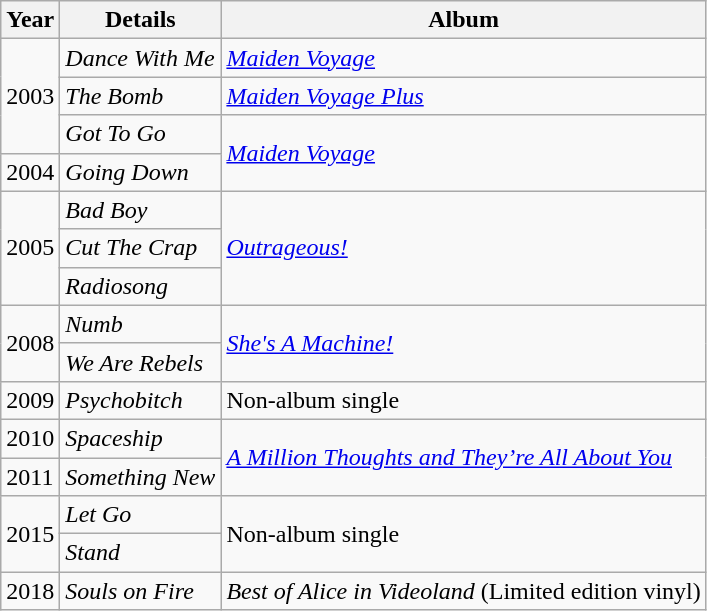<table class=wikitable>
<tr>
<th>Year</th>
<th>Details</th>
<th>Album</th>
</tr>
<tr>
<td rowspan=3>2003</td>
<td><em>Dance With Me</em></td>
<td><em><a href='#'>Maiden Voyage</a></em></td>
</tr>
<tr>
<td><em>The Bomb</em></td>
<td><em><a href='#'>Maiden Voyage Plus</a></em></td>
</tr>
<tr>
<td><em>Got To Go</em></td>
<td rowspan=2><em><a href='#'>Maiden Voyage</a></em></td>
</tr>
<tr>
<td>2004</td>
<td><em>Going Down</em></td>
</tr>
<tr>
<td rowspan=3>2005</td>
<td><em>Bad Boy</em></td>
<td rowspan=3><em><a href='#'>Outrageous!</a></em></td>
</tr>
<tr>
<td><em>Cut The Crap</em></td>
</tr>
<tr>
<td><em>Radiosong</em></td>
</tr>
<tr>
<td rowspan=2>2008</td>
<td><em>Numb</em></td>
<td rowspan=2><em><a href='#'>She's A Machine!</a></em></td>
</tr>
<tr>
<td><em>We Are Rebels</em></td>
</tr>
<tr>
<td>2009</td>
<td><em>Psychobitch</em></td>
<td>Non-album single</td>
</tr>
<tr>
<td>2010</td>
<td><em>Spaceship</em></td>
<td rowspan=2><em><a href='#'>A Million Thoughts and They’re All About You</a></em></td>
</tr>
<tr>
<td>2011</td>
<td><em>Something New</em></td>
</tr>
<tr>
<td rowspan="2">2015</td>
<td><em>Let Go</em></td>
<td rowspan="2">Non-album single</td>
</tr>
<tr>
<td><em>Stand</em></td>
</tr>
<tr>
<td>2018</td>
<td><em>Souls on Fire</em></td>
<td><em>Best of Alice in Videoland</em> (Limited edition vinyl)</td>
</tr>
</table>
